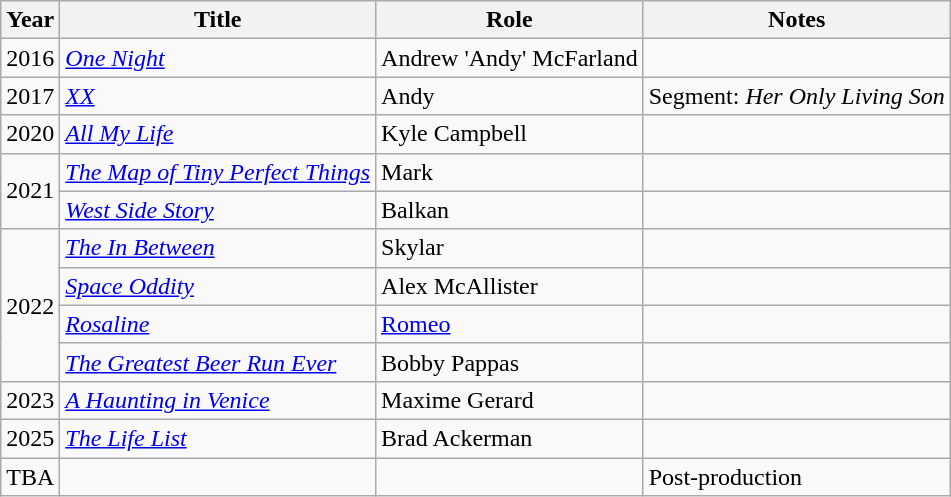<table class="wikitable sortable">
<tr>
<th>Year</th>
<th>Title</th>
<th>Role</th>
<th class="unsortable">Notes</th>
</tr>
<tr>
<td>2016</td>
<td><em><a href='#'>One Night</a></em></td>
<td>Andrew 'Andy' McFarland</td>
<td></td>
</tr>
<tr>
<td>2017</td>
<td><em><a href='#'>XX</a></em></td>
<td>Andy</td>
<td>Segment: <em>Her Only Living Son</em></td>
</tr>
<tr>
<td>2020</td>
<td><em><a href='#'>All My Life</a></em></td>
<td>Kyle Campbell</td>
<td></td>
</tr>
<tr>
<td rowspan="2">2021</td>
<td><em><a href='#'>The Map of Tiny Perfect Things</a></em></td>
<td>Mark</td>
<td></td>
</tr>
<tr>
<td><em><a href='#'>West Side Story</a></em></td>
<td>Balkan</td>
<td></td>
</tr>
<tr>
<td rowspan="4">2022</td>
<td><em><a href='#'>The In Between</a></em></td>
<td>Skylar</td>
<td></td>
</tr>
<tr>
<td><em><a href='#'>Space Oddity</a></em></td>
<td>Alex McAllister</td>
<td></td>
</tr>
<tr>
<td><em><a href='#'>Rosaline</a></em></td>
<td><a href='#'>Romeo</a></td>
<td></td>
</tr>
<tr>
<td><em><a href='#'>The Greatest Beer Run Ever</a></em></td>
<td>Bobby Pappas</td>
<td></td>
</tr>
<tr>
<td>2023</td>
<td><em><a href='#'>A Haunting in Venice</a></em></td>
<td>Maxime Gerard</td>
<td></td>
</tr>
<tr>
<td>2025</td>
<td><em><a href='#'>The Life List</a></em></td>
<td>Brad Ackerman</td>
<td></td>
</tr>
<tr>
<td>TBA</td>
<td></td>
<td></td>
<td>Post-production</td>
</tr>
</table>
